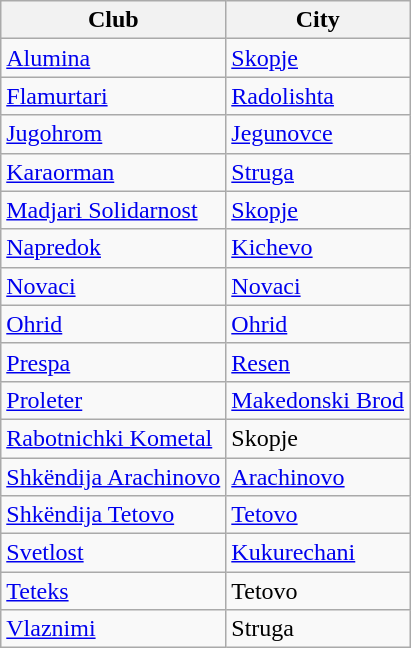<table class="wikitable">
<tr>
<th>Club</th>
<th>City</th>
</tr>
<tr>
<td><a href='#'>Alumina</a></td>
<td><a href='#'>Skopje</a></td>
</tr>
<tr>
<td><a href='#'>Flamurtari</a></td>
<td><a href='#'>Radolishta</a></td>
</tr>
<tr>
<td><a href='#'>Jugohrom</a></td>
<td><a href='#'>Jegunovce</a></td>
</tr>
<tr>
<td><a href='#'>Karaorman</a></td>
<td><a href='#'>Struga</a></td>
</tr>
<tr>
<td><a href='#'>Madjari Solidarnost</a></td>
<td><a href='#'>Skopje</a></td>
</tr>
<tr>
<td><a href='#'>Napredok</a></td>
<td><a href='#'>Kichevo</a></td>
</tr>
<tr>
<td><a href='#'>Novaci</a></td>
<td><a href='#'>Novaci</a></td>
</tr>
<tr>
<td><a href='#'>Ohrid</a></td>
<td><a href='#'>Ohrid</a></td>
</tr>
<tr>
<td><a href='#'>Prespa</a></td>
<td><a href='#'>Resen</a></td>
</tr>
<tr>
<td><a href='#'>Proleter</a></td>
<td><a href='#'>Makedonski Brod</a></td>
</tr>
<tr>
<td><a href='#'>Rabotnichki Kometal</a></td>
<td>Skopje</td>
</tr>
<tr>
<td><a href='#'>Shkëndija Arachinovo</a></td>
<td><a href='#'>Arachinovo</a></td>
</tr>
<tr>
<td><a href='#'>Shkëndija Tetovo</a></td>
<td><a href='#'>Tetovo</a></td>
</tr>
<tr>
<td><a href='#'>Svetlost</a></td>
<td><a href='#'>Kukurechani</a></td>
</tr>
<tr>
<td><a href='#'>Teteks</a></td>
<td>Tetovo</td>
</tr>
<tr>
<td><a href='#'>Vlaznimi</a></td>
<td>Struga</td>
</tr>
</table>
